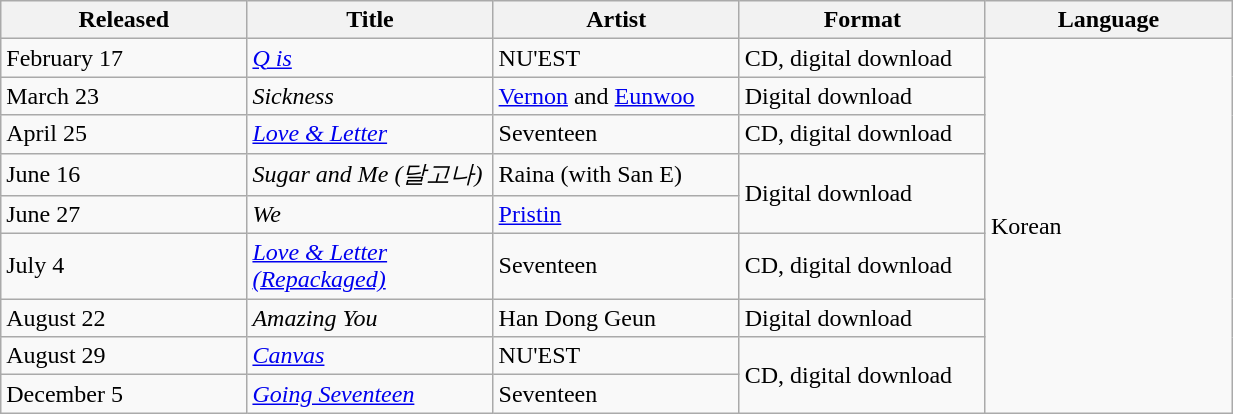<table class="wikitable sortable" align="left center" style="width:65%;">
<tr>
<th style="width:20%;">Released</th>
<th style="width:20%;">Title</th>
<th style="width:20%;">Artist</th>
<th style="width:20%;">Format</th>
<th style="width:20%;">Language</th>
</tr>
<tr>
<td>February 17</td>
<td><em><a href='#'>Q is</a></em></td>
<td rowspan="1">NU'EST</td>
<td rowspan="1">CD, digital download</td>
<td rowspan="9">Korean</td>
</tr>
<tr>
<td>March 23</td>
<td><em>Sickness</em></td>
<td rowspan="1"><a href='#'>Vernon</a> and <a href='#'>Eunwoo</a></td>
<td rowspan="1">Digital download</td>
</tr>
<tr>
<td>April 25</td>
<td><em><a href='#'>Love & Letter</a></em></td>
<td rowspan="1">Seventeen</td>
<td rowspan="1">CD, digital download</td>
</tr>
<tr>
<td>June 16</td>
<td><em>Sugar and Me (달고나)</em></td>
<td rowspan="1">Raina (with San E)</td>
<td rowspan="2">Digital download</td>
</tr>
<tr>
<td>June 27</td>
<td><em>We</em></td>
<td rowspan="1"><a href='#'>Pristin</a></td>
</tr>
<tr>
<td>July 4</td>
<td><em><a href='#'>Love & Letter (Repackaged)</a></em></td>
<td rowspan="1">Seventeen</td>
<td rowspan="1">CD, digital download</td>
</tr>
<tr>
<td>August 22</td>
<td><em>Amazing You</em></td>
<td rowspan="1">Han Dong Geun</td>
<td rowspan="1">Digital download</td>
</tr>
<tr>
<td>August 29</td>
<td><em><a href='#'>Canvas</a></em></td>
<td rowspan="1">NU'EST</td>
<td rowspan="2">CD, digital download</td>
</tr>
<tr>
<td>December 5</td>
<td><em><a href='#'>Going Seventeen</a></em></td>
<td>Seventeen</td>
</tr>
</table>
